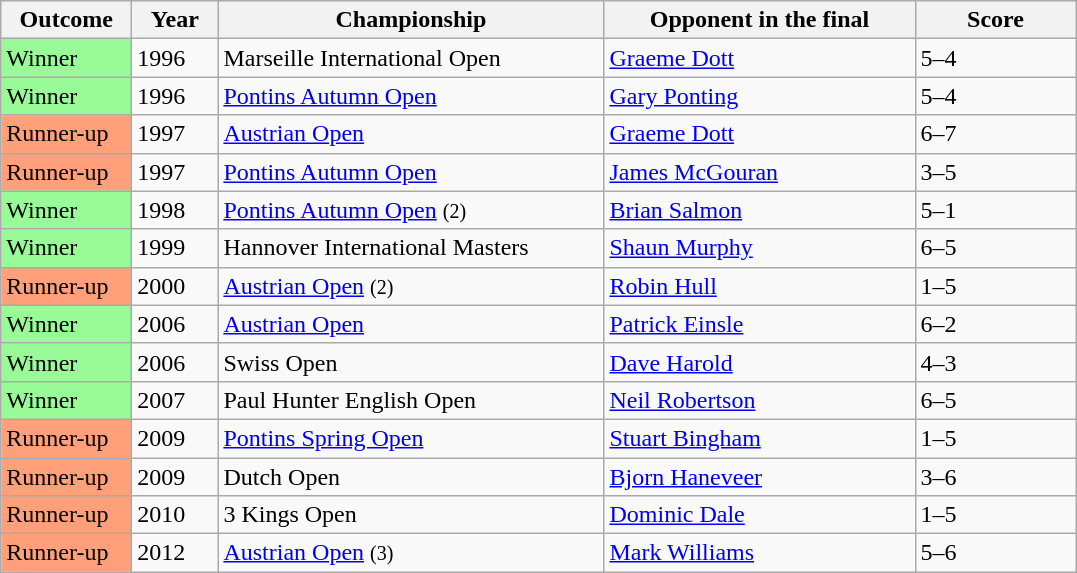<table class="sortable wikitable">
<tr>
<th width="80">Outcome</th>
<th width="50">Year</th>
<th width="250">Championship</th>
<th width="200">Opponent in the final</th>
<th width="100">Score</th>
</tr>
<tr>
<td style="background:#98FB98">Winner</td>
<td>1996</td>
<td>Marseille International Open</td>
<td> <a href='#'>Graeme Dott</a></td>
<td>5–4</td>
</tr>
<tr>
<td style="background:#98FB98">Winner</td>
<td>1996</td>
<td><a href='#'>Pontins Autumn Open</a></td>
<td> <a href='#'>Gary Ponting</a></td>
<td>5–4</td>
</tr>
<tr>
<td style="background:#ffa07a;">Runner-up</td>
<td>1997</td>
<td><a href='#'>Austrian Open</a></td>
<td> <a href='#'>Graeme Dott</a></td>
<td>6–7</td>
</tr>
<tr>
<td style="background:#ffa07a;">Runner-up</td>
<td>1997</td>
<td><a href='#'>Pontins Autumn Open</a></td>
<td> <a href='#'>James McGouran</a></td>
<td>3–5</td>
</tr>
<tr>
<td style="background:#98FB98">Winner</td>
<td>1998</td>
<td><a href='#'>Pontins Autumn Open</a> <small>(2)</small></td>
<td> <a href='#'>Brian Salmon</a></td>
<td>5–1</td>
</tr>
<tr>
<td style="background:#98FB98">Winner</td>
<td>1999</td>
<td>Hannover International Masters</td>
<td> <a href='#'>Shaun Murphy</a></td>
<td>6–5</td>
</tr>
<tr>
<td style="background:#ffa07a;">Runner-up</td>
<td>2000</td>
<td><a href='#'>Austrian Open</a> <small>(2)</small></td>
<td> <a href='#'>Robin Hull</a></td>
<td>1–5</td>
</tr>
<tr>
<td style="background:#98FB98">Winner</td>
<td>2006</td>
<td><a href='#'>Austrian Open</a></td>
<td> <a href='#'>Patrick Einsle</a></td>
<td>6–2</td>
</tr>
<tr>
<td style="background:#98FB98">Winner</td>
<td>2006</td>
<td>Swiss Open</td>
<td> <a href='#'>Dave Harold</a></td>
<td>4–3</td>
</tr>
<tr>
<td style="background:#98FB98">Winner</td>
<td>2007</td>
<td>Paul Hunter English Open</td>
<td> <a href='#'>Neil Robertson</a></td>
<td>6–5</td>
</tr>
<tr>
<td style="background:#ffa07a;">Runner-up</td>
<td>2009</td>
<td><a href='#'>Pontins Spring Open</a></td>
<td> <a href='#'>Stuart Bingham</a></td>
<td>1–5</td>
</tr>
<tr>
<td style="background:#ffa07a;">Runner-up</td>
<td>2009</td>
<td>Dutch Open</td>
<td> <a href='#'>Bjorn Haneveer</a></td>
<td>3–6</td>
</tr>
<tr>
<td style="background:#ffa07a;">Runner-up</td>
<td>2010</td>
<td>3 Kings Open</td>
<td> <a href='#'>Dominic Dale</a></td>
<td>1–5</td>
</tr>
<tr>
<td style="background:#ffa07a;">Runner-up</td>
<td>2012</td>
<td><a href='#'>Austrian Open</a> <small>(3)</small></td>
<td> <a href='#'>Mark Williams</a></td>
<td>5–6</td>
</tr>
</table>
